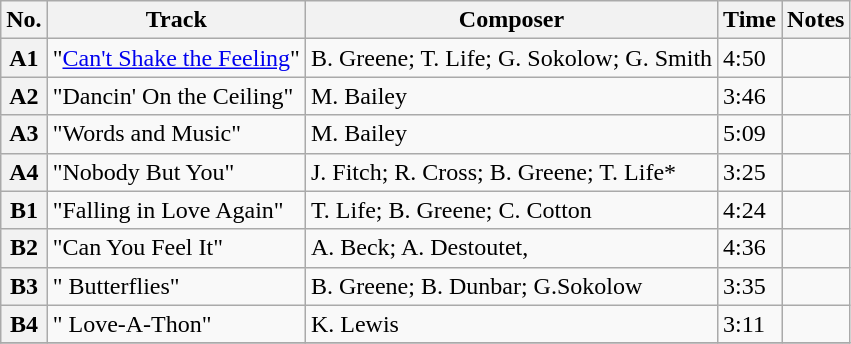<table class="wikitable plainrowheaders sortable">
<tr>
<th scope="col" class="unsortable">No.</th>
<th scope="col">Track</th>
<th scope="col">Composer</th>
<th scope="col">Time</th>
<th scope="col" class="unsortable">Notes</th>
</tr>
<tr>
<th scope="row">A1</th>
<td>"<a href='#'>Can't Shake the Feeling</a>"</td>
<td>B. Greene; T. Life; G. Sokolow; G. Smith</td>
<td>4:50</td>
<td></td>
</tr>
<tr>
<th scope="row">A2</th>
<td>"Dancin' On the Ceiling"</td>
<td>M. Bailey</td>
<td>3:46</td>
<td></td>
</tr>
<tr>
<th scope="row">A3</th>
<td>"Words and Music"</td>
<td>M. Bailey</td>
<td>5:09</td>
<td></td>
</tr>
<tr>
<th scope="row">A4</th>
<td>"Nobody But You"</td>
<td>J. Fitch; R. Cross; B. Greene; T. Life*</td>
<td>3:25</td>
<td></td>
</tr>
<tr>
<th scope="row">B1</th>
<td>"Falling in Love Again"</td>
<td>T. Life; B. Greene; C. Cotton</td>
<td>4:24</td>
<td></td>
</tr>
<tr>
<th scope="row">B2</th>
<td>"Can You Feel It"</td>
<td>A. Beck; A. Destoutet,</td>
<td>4:36</td>
<td></td>
</tr>
<tr>
<th scope="row">B3</th>
<td>"	Butterflies"</td>
<td>B. Greene; B. Dunbar; G.Sokolow</td>
<td>3:35</td>
<td></td>
</tr>
<tr>
<th scope="row">B4</th>
<td>"	Love-A-Thon"</td>
<td>K. Lewis</td>
<td>3:11</td>
<td></td>
</tr>
<tr>
</tr>
</table>
